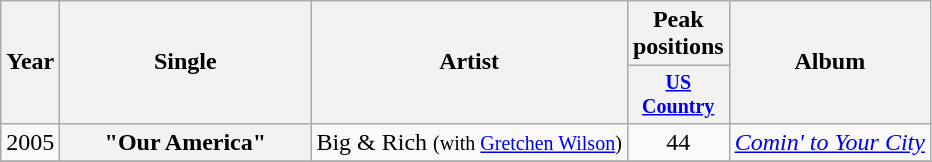<table class="wikitable plainrowheaders" style="text-align:center;">
<tr>
<th rowspan="2">Year</th>
<th rowspan="2" style="width:10em;">Single</th>
<th rowspan="2">Artist</th>
<th colspan="1">Peak positions</th>
<th rowspan="2">Album</th>
</tr>
<tr style="font-size:smaller;">
<th width="60"><a href='#'>US Country</a></th>
</tr>
<tr>
<td>2005</td>
<th scope="row">"Our America"</th>
<td>Big & Rich <small>(with <a href='#'>Gretchen Wilson</a>)</small></td>
<td>44</td>
<td align="left"><em><a href='#'>Comin' to Your City</a></em></td>
</tr>
<tr>
</tr>
</table>
